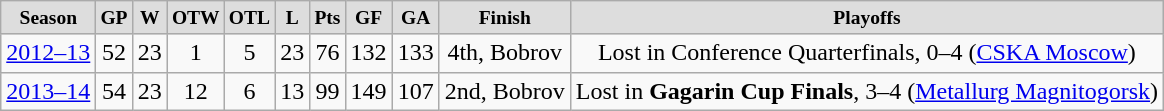<table class="wikitable" style="text-align:center;">
<tr style="text-align:center; font-size:small; background:#ddd; padding:5px;"|>
<td><strong>Season</strong></td>
<td><strong>GP</strong></td>
<td><strong>W</strong></td>
<td><strong>OTW</strong></td>
<td><strong>OTL</strong></td>
<td><strong>L</strong></td>
<td><strong>Pts</strong></td>
<td><strong>GF</strong></td>
<td><strong>GA</strong></td>
<td><strong>Finish</strong></td>
<td><strong>Playoffs</strong></td>
</tr>
<tr>
<td><a href='#'>2012–13</a></td>
<td>52</td>
<td>23</td>
<td>1</td>
<td>5</td>
<td>23</td>
<td>76</td>
<td>132</td>
<td>133</td>
<td>4th, Bobrov</td>
<td>Lost in Conference Quarterfinals, 0–4 (<a href='#'>CSKA Moscow</a>)</td>
</tr>
<tr>
<td><a href='#'>2013–14</a></td>
<td>54</td>
<td>23</td>
<td>12</td>
<td>6</td>
<td>13</td>
<td>99</td>
<td>149</td>
<td>107</td>
<td>2nd, Bobrov</td>
<td>Lost in <strong>Gagarin Cup Finals</strong>, 3–4 (<a href='#'>Metallurg Magnitogorsk</a>)</td>
</tr>
</table>
